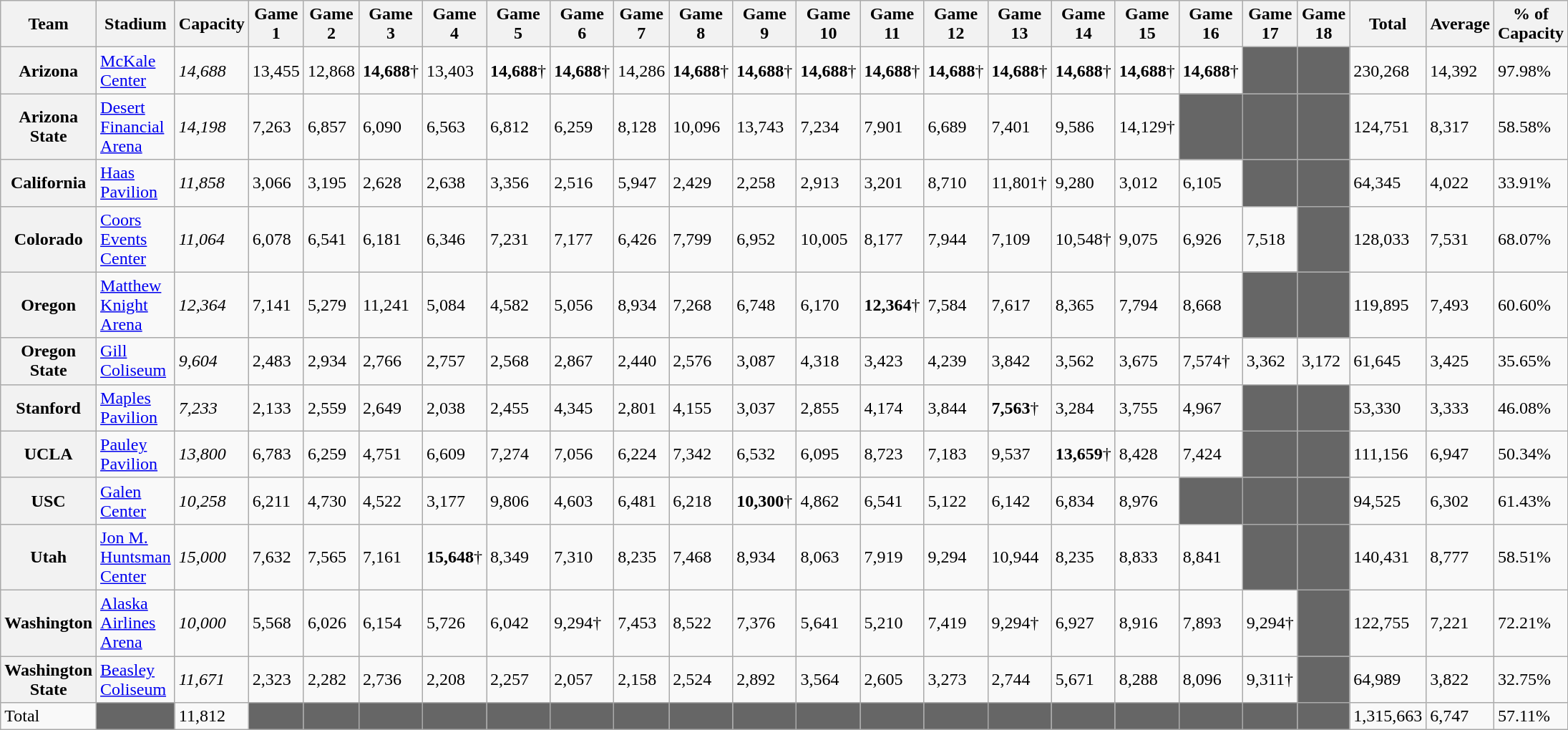<table class="wikitable">
<tr>
<th>Team</th>
<th>Stadium</th>
<th>Capacity</th>
<th>Game 1</th>
<th>Game 2</th>
<th>Game 3</th>
<th>Game 4</th>
<th>Game 5</th>
<th>Game 6</th>
<th>Game 7</th>
<th>Game 8</th>
<th>Game 9</th>
<th>Game 10</th>
<th>Game 11</th>
<th>Game 12</th>
<th>Game 13</th>
<th>Game 14</th>
<th>Game 15</th>
<th>Game 16</th>
<th>Game 17</th>
<th>Game 18</th>
<th>Total</th>
<th>Average</th>
<th>% of Capacity</th>
</tr>
<tr>
<th style=>Arizona</th>
<td><a href='#'>McKale Center</a></td>
<td><em>14,688</em></td>
<td>13,455</td>
<td>12,868</td>
<td><strong>14,688</strong>†</td>
<td>13,403</td>
<td><strong>14,688</strong>†</td>
<td><strong>14,688</strong>†</td>
<td>14,286</td>
<td><strong>14,688</strong>†</td>
<td><strong>14,688</strong>†</td>
<td><strong>14,688</strong>†</td>
<td><strong>14,688</strong>†</td>
<td><strong>14,688</strong>†</td>
<td><strong>14,688</strong>†</td>
<td><strong>14,688</strong>†</td>
<td><strong>14,688</strong>†</td>
<td><strong>14,688</strong>†</td>
<td style="background:#666666;"></td>
<td style="background:#666666;"></td>
<td>230,268</td>
<td>14,392</td>
<td>97.98%</td>
</tr>
<tr>
<th style=>Arizona State</th>
<td><a href='#'>Desert Financial Arena</a></td>
<td><em>14,198</em></td>
<td>7,263</td>
<td>6,857</td>
<td>6,090</td>
<td>6,563</td>
<td>6,812</td>
<td>6,259</td>
<td>8,128</td>
<td>10,096</td>
<td>13,743</td>
<td>7,234</td>
<td>7,901</td>
<td>6,689</td>
<td>7,401</td>
<td>9,586</td>
<td>14,129†</td>
<td style="background:#666666;"></td>
<td style="background:#666666;"></td>
<td style="background:#666666;"></td>
<td>124,751</td>
<td>8,317</td>
<td>58.58%</td>
</tr>
<tr>
<th style=>California</th>
<td><a href='#'>Haas Pavilion</a></td>
<td><em>11,858</em></td>
<td>3,066</td>
<td>3,195</td>
<td>2,628</td>
<td>2,638</td>
<td>3,356</td>
<td>2,516</td>
<td>5,947</td>
<td>2,429</td>
<td>2,258</td>
<td>2,913</td>
<td>3,201</td>
<td>8,710</td>
<td>11,801†</td>
<td>9,280</td>
<td>3,012</td>
<td>6,105</td>
<td style="background:#666666;"></td>
<td style="background:#666666;"></td>
<td>64,345</td>
<td>4,022</td>
<td>33.91%</td>
</tr>
<tr>
<th style=>Colorado</th>
<td><a href='#'>Coors Events Center</a></td>
<td><em>11,064</em></td>
<td>6,078</td>
<td>6,541</td>
<td>6,181</td>
<td>6,346</td>
<td>7,231</td>
<td>7,177</td>
<td>6,426</td>
<td>7,799</td>
<td>6,952</td>
<td>10,005</td>
<td>8,177</td>
<td>7,944</td>
<td>7,109</td>
<td>10,548†</td>
<td>9,075</td>
<td>6,926</td>
<td>7,518</td>
<td style="background:#666666;"></td>
<td>128,033</td>
<td>7,531</td>
<td>68.07%</td>
</tr>
<tr>
<th style=>Oregon</th>
<td><a href='#'>Matthew Knight Arena</a></td>
<td><em>12,364</em></td>
<td>7,141</td>
<td>5,279</td>
<td>11,241</td>
<td>5,084</td>
<td>4,582</td>
<td>5,056</td>
<td>8,934</td>
<td>7,268</td>
<td>6,748</td>
<td>6,170</td>
<td><strong>12,364</strong>†</td>
<td>7,584</td>
<td>7,617</td>
<td>8,365</td>
<td>7,794</td>
<td>8,668</td>
<td style="background:#666666;"></td>
<td style="background:#666666;"></td>
<td>119,895</td>
<td>7,493</td>
<td>60.60%</td>
</tr>
<tr>
<th style=>Oregon State</th>
<td><a href='#'>Gill Coliseum</a></td>
<td><em>9,604</em></td>
<td>2,483</td>
<td>2,934</td>
<td>2,766</td>
<td>2,757</td>
<td>2,568</td>
<td>2,867</td>
<td>2,440</td>
<td>2,576</td>
<td>3,087</td>
<td>4,318</td>
<td>3,423</td>
<td>4,239</td>
<td>3,842</td>
<td>3,562</td>
<td>3,675</td>
<td>7,574†</td>
<td>3,362</td>
<td>3,172</td>
<td>61,645</td>
<td>3,425</td>
<td>35.65%</td>
</tr>
<tr>
<th style=>Stanford</th>
<td><a href='#'>Maples Pavilion</a></td>
<td><em>7,233</em></td>
<td>2,133</td>
<td>2,559</td>
<td>2,649</td>
<td>2,038</td>
<td>2,455</td>
<td>4,345</td>
<td>2,801</td>
<td>4,155</td>
<td>3,037</td>
<td>2,855</td>
<td>4,174</td>
<td>3,844</td>
<td><strong>7,563</strong>†</td>
<td>3,284</td>
<td>3,755</td>
<td>4,967</td>
<td style="background:#666666;"></td>
<td style="background:#666666;"></td>
<td>53,330</td>
<td>3,333</td>
<td>46.08%</td>
</tr>
<tr>
<th style=>UCLA</th>
<td><a href='#'>Pauley Pavilion</a></td>
<td><em>13,800</em></td>
<td>6,783</td>
<td>6,259</td>
<td>4,751</td>
<td>6,609</td>
<td>7,274</td>
<td>7,056</td>
<td>6,224</td>
<td>7,342</td>
<td>6,532</td>
<td>6,095</td>
<td>8,723</td>
<td>7,183</td>
<td>9,537</td>
<td><strong>13,659</strong>†</td>
<td>8,428</td>
<td>7,424</td>
<td style="background:#666666;"></td>
<td style="background:#666666;"></td>
<td>111,156</td>
<td>6,947</td>
<td>50.34%</td>
</tr>
<tr>
<th style=>USC</th>
<td><a href='#'>Galen Center</a></td>
<td><em>10,258</em></td>
<td>6,211</td>
<td>4,730</td>
<td>4,522</td>
<td>3,177</td>
<td>9,806</td>
<td>4,603</td>
<td>6,481</td>
<td>6,218</td>
<td><strong>10,300</strong>†</td>
<td>4,862</td>
<td>6,541</td>
<td>5,122</td>
<td>6,142</td>
<td>6,834</td>
<td>8,976</td>
<td style="background:#666666;"></td>
<td style="background:#666666;"></td>
<td style="background:#666666;"></td>
<td>94,525</td>
<td>6,302</td>
<td>61.43%</td>
</tr>
<tr>
<th style=>Utah</th>
<td><a href='#'>Jon M. Huntsman Center</a></td>
<td><em>15,000</em></td>
<td>7,632</td>
<td>7,565</td>
<td>7,161</td>
<td><strong>15,648</strong>†</td>
<td>8,349</td>
<td>7,310</td>
<td>8,235</td>
<td>7,468</td>
<td>8,934</td>
<td>8,063</td>
<td>7,919</td>
<td>9,294</td>
<td>10,944</td>
<td>8,235</td>
<td>8,833</td>
<td>8,841</td>
<td style="background:#666666;"></td>
<td style="background:#666666;"></td>
<td>140,431</td>
<td>8,777</td>
<td>58.51%</td>
</tr>
<tr>
<th style=>Washington</th>
<td><a href='#'>Alaska Airlines Arena</a></td>
<td><em>10,000</em></td>
<td>5,568</td>
<td>6,026</td>
<td>6,154</td>
<td>5,726</td>
<td>6,042</td>
<td>9,294†</td>
<td>7,453</td>
<td>8,522</td>
<td>7,376</td>
<td>5,641</td>
<td>5,210</td>
<td>7,419</td>
<td>9,294†</td>
<td>6,927</td>
<td>8,916</td>
<td>7,893</td>
<td>9,294†</td>
<td style="background:#666666;"></td>
<td>122,755</td>
<td>7,221</td>
<td>72.21%</td>
</tr>
<tr>
<th style=>Washington State</th>
<td><a href='#'>Beasley Coliseum</a></td>
<td><em>11,671</em></td>
<td>2,323</td>
<td>2,282</td>
<td>2,736</td>
<td>2,208</td>
<td>2,257</td>
<td>2,057</td>
<td>2,158</td>
<td>2,524</td>
<td>2,892</td>
<td>3,564</td>
<td>2,605</td>
<td>3,273</td>
<td>2,744</td>
<td>5,671</td>
<td>8,288</td>
<td>8,096</td>
<td>9,311†</td>
<td style="background:#666666;"></td>
<td>64,989</td>
<td>3,822</td>
<td>32.75%</td>
</tr>
<tr>
<td>Total</td>
<td style="background:#666666;"></td>
<td>11,812</td>
<td style="background:#666666;"></td>
<td style="background:#666666;"></td>
<td style="background:#666666;"></td>
<td style="background:#666666;"></td>
<td style="background:#666666;"></td>
<td style="background:#666666;"></td>
<td style="background:#666666;"></td>
<td style="background:#666666;"></td>
<td style="background:#666666;"></td>
<td style="background:#666666;"></td>
<td style="background:#666666;"></td>
<td style="background:#666666;"></td>
<td style="background:#666666;"></td>
<td style="background:#666666;"></td>
<td style="background:#666666;"></td>
<td style="background:#666666;"></td>
<td style="background:#666666;"></td>
<td style="background:#666666;"></td>
<td>1,315,663</td>
<td>6,747</td>
<td>57.11%</td>
</tr>
</table>
